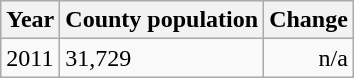<table class="wikitable">
<tr>
<th>Year</th>
<th>County population</th>
<th>Change</th>
</tr>
<tr>
<td>2011</td>
<td>31,729</td>
<td align="right">n/a</td>
</tr>
</table>
